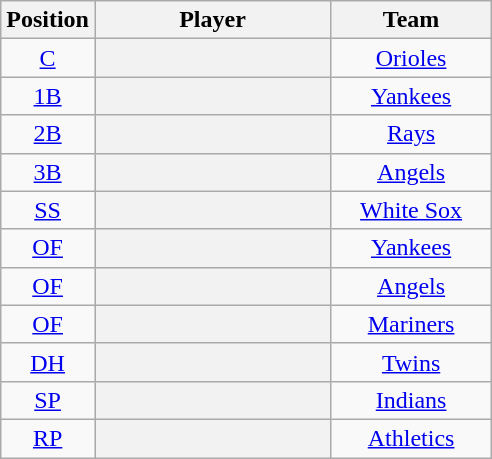<table class="wikitable sortable plainrowheaders" style="text-align:center;">
<tr>
<th scope="col">Position</th>
<th scope="col" style="width:150px;">Player</th>
<th scope="col" style="width:100px;">Team</th>
</tr>
<tr>
<td><a href='#'>C</a></td>
<th scope="row" style="text-align:center"></th>
<td><a href='#'>Orioles</a></td>
</tr>
<tr>
<td><a href='#'>1B</a></td>
<th scope="row" style="text-align:center"></th>
<td><a href='#'>Yankees</a></td>
</tr>
<tr>
<td><a href='#'>2B</a></td>
<th scope="row" style="text-align:center"></th>
<td><a href='#'>Rays</a></td>
</tr>
<tr>
<td><a href='#'>3B</a></td>
<th scope="row" style="text-align:center"></th>
<td><a href='#'>Angels</a></td>
</tr>
<tr>
<td><a href='#'>SS</a></td>
<th scope="row" style="text-align:center"></th>
<td><a href='#'>White Sox</a></td>
</tr>
<tr>
<td><a href='#'>OF</a></td>
<th scope="row" style="text-align:center"></th>
<td><a href='#'>Yankees</a></td>
</tr>
<tr>
<td><a href='#'>OF</a></td>
<th scope="row" style="text-align:center"></th>
<td><a href='#'>Angels</a></td>
</tr>
<tr>
<td><a href='#'>OF</a></td>
<th scope="row" style="text-align:center"></th>
<td><a href='#'>Mariners</a></td>
</tr>
<tr>
<td><a href='#'>DH</a></td>
<th scope="row" style="text-align:center"></th>
<td><a href='#'>Twins</a></td>
</tr>
<tr>
<td><a href='#'>SP</a></td>
<th scope="row" style="text-align:center"></th>
<td><a href='#'>Indians</a></td>
</tr>
<tr>
<td><a href='#'>RP</a></td>
<th scope="row" style="text-align:center"></th>
<td><a href='#'>Athletics</a></td>
</tr>
</table>
